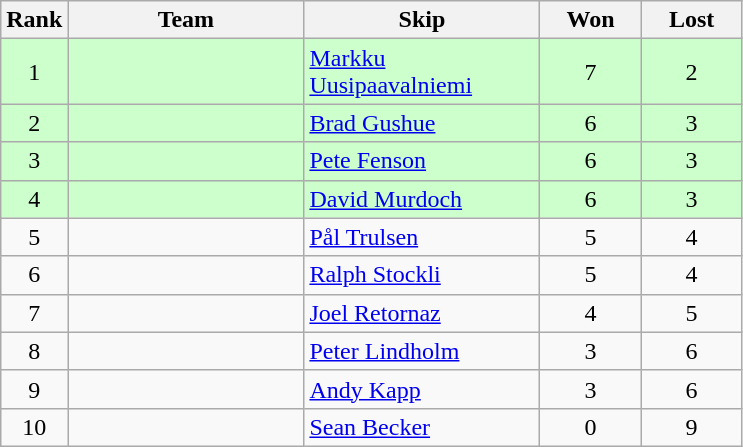<table class="wikitable" style="text-align:center;">
<tr>
<th width=25>Rank</th>
<th width=150>Team</th>
<th width=150>Skip</th>
<th width=60>Won</th>
<th width=60>Lost</th>
</tr>
<tr bgcolor="#ccffcc">
<td>1</td>
<td align=left></td>
<td align=left><a href='#'>Markku Uusipaavalniemi</a></td>
<td>7</td>
<td>2</td>
</tr>
<tr bgcolor="#ccffcc">
<td>2</td>
<td align=left></td>
<td align=left><a href='#'>Brad Gushue</a></td>
<td>6</td>
<td>3</td>
</tr>
<tr bgcolor="#ccffcc">
<td>3</td>
<td align=left></td>
<td align=left><a href='#'>Pete Fenson</a></td>
<td>6</td>
<td>3</td>
</tr>
<tr bgcolor="#ccffcc">
<td>4</td>
<td align=left></td>
<td align=left><a href='#'>David Murdoch</a></td>
<td>6</td>
<td>3</td>
</tr>
<tr>
<td>5</td>
<td align=left></td>
<td align=left><a href='#'>Pål Trulsen</a></td>
<td>5</td>
<td>4</td>
</tr>
<tr>
<td>6</td>
<td align=left></td>
<td align=left><a href='#'>Ralph Stockli</a></td>
<td>5</td>
<td>4</td>
</tr>
<tr>
<td>7</td>
<td align=left></td>
<td align=left><a href='#'>Joel Retornaz</a></td>
<td>4</td>
<td>5</td>
</tr>
<tr>
<td>8</td>
<td align=left></td>
<td align=left><a href='#'>Peter Lindholm</a></td>
<td>3</td>
<td>6</td>
</tr>
<tr>
<td>9</td>
<td align=left></td>
<td align=left><a href='#'>Andy Kapp</a></td>
<td>3</td>
<td>6</td>
</tr>
<tr>
<td>10</td>
<td align=left></td>
<td align=left><a href='#'>Sean Becker</a></td>
<td>0</td>
<td>9</td>
</tr>
</table>
